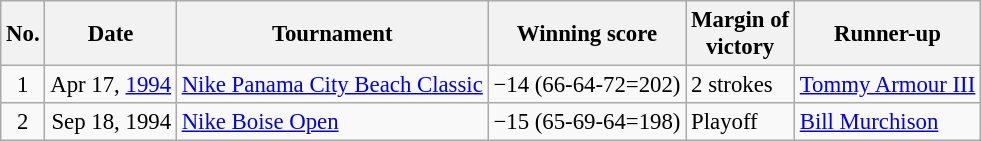<table class="wikitable" style="font-size:95%;">
<tr>
<th>No.</th>
<th>Date</th>
<th>Tournament</th>
<th>Winning score</th>
<th>Margin of<br>victory</th>
<th>Runner-up</th>
</tr>
<tr>
<td align=center>1</td>
<td align=right>Apr 17, <a href='#'>1994</a></td>
<td><a href='#'>Nike Panama City Beach Classic</a></td>
<td>−14 (66-64-72=202)</td>
<td>2 strokes</td>
<td> <a href='#'>Tommy Armour III</a></td>
</tr>
<tr>
<td align=center>2</td>
<td align=right>Sep 18, 1994</td>
<td><a href='#'>Nike Boise Open</a></td>
<td>−15 (65-69-64=198)</td>
<td>Playoff</td>
<td> <a href='#'>Bill Murchison</a></td>
</tr>
</table>
